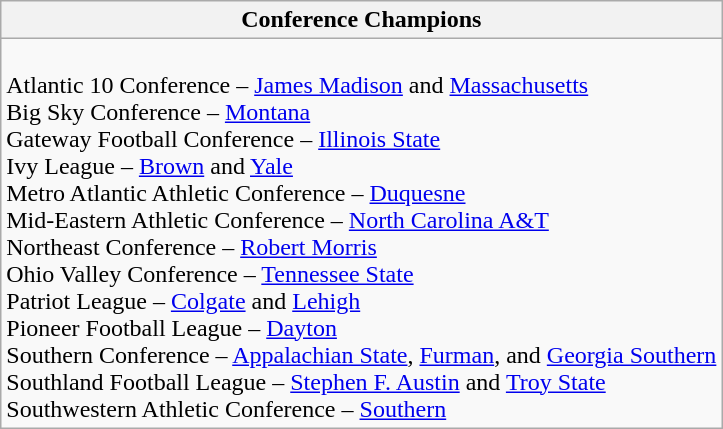<table class="wikitable">
<tr>
<th>Conference Champions</th>
</tr>
<tr>
<td><br>Atlantic 10 Conference – <a href='#'>James Madison</a> and <a href='#'>Massachusetts</a><br>
Big Sky Conference – <a href='#'>Montana</a><br>
Gateway Football Conference – <a href='#'>Illinois State</a><br>
Ivy League – <a href='#'>Brown</a> and <a href='#'>Yale</a><br>
Metro Atlantic Athletic Conference – <a href='#'>Duquesne</a><br>
Mid-Eastern Athletic Conference – <a href='#'>North Carolina A&T</a><br>
Northeast Conference – <a href='#'>Robert Morris</a><br>
Ohio Valley Conference – <a href='#'>Tennessee State</a><br>
Patriot League – <a href='#'>Colgate</a> and <a href='#'>Lehigh</a><br>
Pioneer Football League – <a href='#'>Dayton</a><br>
Southern Conference – <a href='#'>Appalachian State</a>, <a href='#'>Furman</a>, and <a href='#'>Georgia Southern</a><br>
Southland Football League – <a href='#'>Stephen F. Austin</a> and <a href='#'>Troy State</a><br>
Southwestern Athletic Conference – <a href='#'>Southern</a></td>
</tr>
</table>
